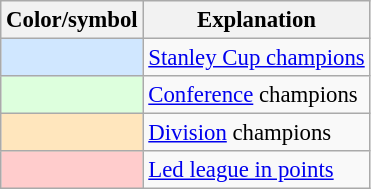<table class="wikitable" style="font-size:95%">
<tr>
<th scope="col">Color/symbol</th>
<th scope="col">Explanation</th>
</tr>
<tr>
<th scope="row" style="background:#D0E7FF"></th>
<td><a href='#'>Stanley Cup champions</a></td>
</tr>
<tr>
<th scope="row" style="background:#DDFFDD"></th>
<td><a href='#'>Conference</a> champions</td>
</tr>
<tr>
<th scope="row" style="background:#FFE6BD"></th>
<td><a href='#'>Division</a> champions</td>
</tr>
<tr>
<th scope="row" style="background:#FFCCCC"></th>
<td><a href='#'>Led league in points</a></td>
</tr>
</table>
